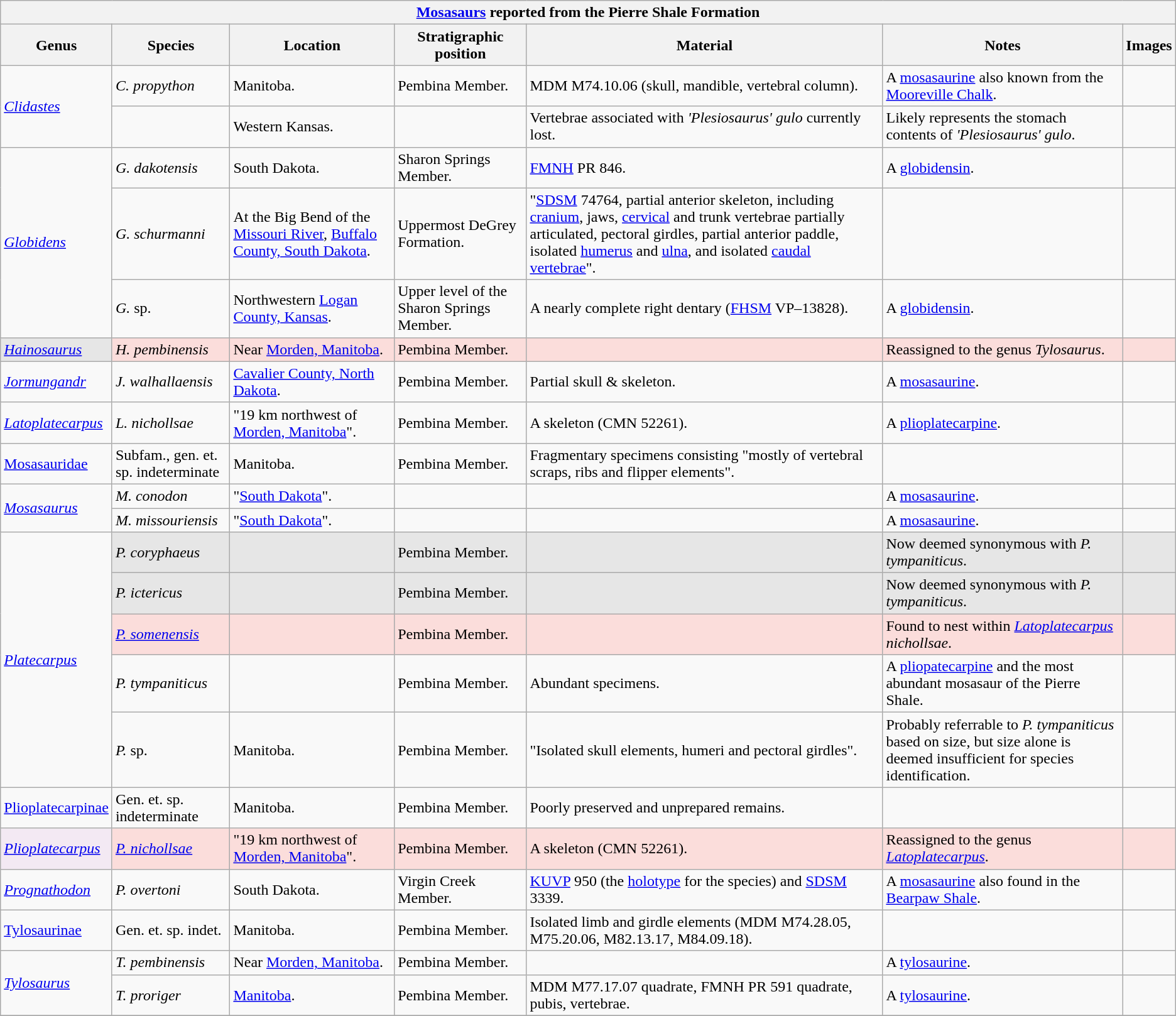<table class="wikitable" align="center">
<tr>
<th colspan="7" align="center"><strong><a href='#'>Mosasaurs</a> reported from the Pierre Shale Formation</strong></th>
</tr>
<tr>
<th>Genus</th>
<th>Species</th>
<th>Location</th>
<th><strong>Stratigraphic position</strong></th>
<th><strong>Material</strong></th>
<th>Notes</th>
<th>Images</th>
</tr>
<tr>
<td rowspan=2><em><a href='#'>Clidastes</a></em></td>
<td><em>C. propython</em></td>
<td>Manitoba.</td>
<td>Pembina Member.</td>
<td>MDM M74.10.06 (skull, mandible, vertebral column).</td>
<td>A <a href='#'>mosasaurine</a> also known from the <a href='#'>Mooreville Chalk</a>.</td>
<td></td>
</tr>
<tr>
<td></td>
<td>Western Kansas.</td>
<td></td>
<td>Vertebrae associated with <em>'Plesiosaurus' gulo</em> currently lost.</td>
<td>Likely represents the stomach contents of <em>'Plesiosaurus' gulo</em>.</td>
<td></td>
</tr>
<tr>
<td rowspan="3"><em><a href='#'>Globidens</a></em></td>
<td><em>G. dakotensis</em></td>
<td>South Dakota.</td>
<td>Sharon Springs Member.</td>
<td><a href='#'>FMNH</a> PR 846.</td>
<td>A <a href='#'>globidensin</a>.</td>
<td></td>
</tr>
<tr>
<td><em>G. schurmanni</em></td>
<td>At the Big Bend of the <a href='#'>Missouri River</a>, <a href='#'>Buffalo County, South Dakota</a>.</td>
<td>Uppermost DeGrey Formation.</td>
<td>"<a href='#'>SDSM</a> 74764, partial anterior skeleton, including <a href='#'>cranium</a>, jaws, <a href='#'>cervical</a> and trunk vertebrae partially articulated, pectoral girdles, partial anterior paddle, isolated <a href='#'>humerus</a> and <a href='#'>ulna</a>, and isolated <a href='#'>caudal vertebrae</a>".</td>
<td></td>
<td></td>
</tr>
<tr>
<td><em>G.</em> sp.</td>
<td>Northwestern <a href='#'>Logan County, Kansas</a>.</td>
<td>Upper level of the Sharon Springs Member.</td>
<td>A nearly complete right dentary (<a href='#'>FHSM</a> VP–13828).</td>
<td>A <a href='#'>globidensin</a>.</td>
<td></td>
</tr>
<tr>
<td style="background:#E6E6E6;"><em><a href='#'>Hainosaurus</a></em></td>
<td style="background:#fbdddb;"><em>H. pembinensis</em></td>
<td style="background:#fbdddb;">Near <a href='#'>Morden, Manitoba</a>.</td>
<td style="background:#fbdddb;">Pembina Member.</td>
<td style="background:#fbdddb;"></td>
<td style="background:#fbdddb;">Reassigned to the genus <em>Tylosaurus</em>.</td>
<td style="background:#fbdddb;"></td>
</tr>
<tr>
<td><em><a href='#'>Jormungandr</a></em></td>
<td><em>J. walhallaensis</em></td>
<td><a href='#'>Cavalier County, North Dakota</a>.</td>
<td>Pembina Member.</td>
<td>Partial skull & skeleton.</td>
<td>A <a href='#'>mosasaurine</a>.</td>
<td></td>
</tr>
<tr>
<td><em><a href='#'>Latoplatecarpus</a></em></td>
<td><em>L. nichollsae</em></td>
<td>"19 km northwest of <a href='#'>Morden, Manitoba</a>".</td>
<td>Pembina Member.</td>
<td>A skeleton (CMN 52261).</td>
<td>A <a href='#'>plioplatecarpine</a>.</td>
<td></td>
</tr>
<tr>
<td><a href='#'>Mosasauridae</a></td>
<td>Subfam., gen. et. sp. indeterminate</td>
<td>Manitoba.</td>
<td>Pembina Member.</td>
<td>Fragmentary specimens consisting "mostly of vertebral scraps, ribs and flipper elements".</td>
<td></td>
<td></td>
</tr>
<tr>
<td rowspan="2"><em><a href='#'>Mosasaurus</a></em></td>
<td><em>M. conodon</em></td>
<td>"<a href='#'>South Dakota</a>".</td>
<td></td>
<td></td>
<td>A <a href='#'>mosasaurine</a>.</td>
<td></td>
</tr>
<tr>
<td><em>M. missouriensis</em></td>
<td>"<a href='#'>South Dakota</a>".</td>
<td></td>
<td></td>
<td>A <a href='#'>mosasaurine</a>.</td>
<td></td>
</tr>
<tr>
<td rowspan="5"><em><a href='#'>Platecarpus</a></em></td>
<td style="background:#E6E6E6;"><em>P. coryphaeus</em></td>
<td style="background:#E6E6E6;"></td>
<td style="background:#E6E6E6;">Pembina Member.</td>
<td style="background:#E6E6E6;"></td>
<td style="background:#E6E6E6;">Now deemed synonymous with <em>P. tympaniticus</em>.</td>
<td style="background:#E6E6E6;"></td>
</tr>
<tr>
<td style="background:#E6E6E6;"><em>P. ictericus</em></td>
<td style="background:#E6E6E6;"></td>
<td style="background:#E6E6E6;">Pembina Member.</td>
<td style="background:#E6E6E6;"></td>
<td style="background:#E6E6E6;">Now deemed synonymous with <em>P. tympaniticus</em>.</td>
<td style="background:#E6E6E6;"></td>
</tr>
<tr>
<td style="background:#fbdddb;"><em><a href='#'>P. somenensis</a></em></td>
<td style="background:#fbdddb;"></td>
<td style="background:#fbdddb;">Pembina Member.</td>
<td style="background:#fbdddb;"></td>
<td style="background:#fbdddb;">Found to nest within <em><a href='#'>Latoplatecarpus</a> nichollsae</em>.</td>
<td style="background:#fbdddb;"></td>
</tr>
<tr>
<td><em>P. tympaniticus</em></td>
<td></td>
<td>Pembina Member.</td>
<td>Abundant specimens.</td>
<td>A <a href='#'>pliopatecarpine</a> and the most abundant mosasaur of the Pierre Shale.</td>
<td></td>
</tr>
<tr>
<td><em>P.</em> sp.</td>
<td>Manitoba.</td>
<td>Pembina Member.</td>
<td>"Isolated skull elements, humeri and pectoral girdles".</td>
<td>Probably referrable to <em>P. tympaniticus</em> based on size, but size alone is deemed insufficient for species identification.</td>
<td></td>
</tr>
<tr>
<td><a href='#'>Plioplatecarpinae</a></td>
<td>Gen. et. sp. indeterminate</td>
<td>Manitoba.</td>
<td>Pembina Member.</td>
<td>Poorly preserved and unprepared remains.</td>
<td></td>
<td></td>
</tr>
<tr>
<td style="background:#f3e9f3;"><em><a href='#'>Plioplatecarpus</a></em></td>
<td style="background:#fbdddb;"><em><a href='#'>P. nichollsae</a></em></td>
<td style="background:#fbdddb;">"19 km northwest of <a href='#'>Morden, Manitoba</a>".</td>
<td style="background:#fbdddb;">Pembina Member.</td>
<td style="background:#fbdddb;">A skeleton (CMN 52261).</td>
<td style="background:#fbdddb;">Reassigned to the genus <em><a href='#'>Latoplatecarpus</a></em>.</td>
<td style="background:#fbdddb;"></td>
</tr>
<tr>
<td><em><a href='#'>Prognathodon</a></em></td>
<td><em>P. overtoni</em></td>
<td>South Dakota.</td>
<td>Virgin Creek Member.</td>
<td><a href='#'>KUVP</a> 950 (the <a href='#'>holotype</a> for the species) and <a href='#'>SDSM</a> 3339.</td>
<td>A <a href='#'>mosasaurine</a> also found in the <a href='#'>Bearpaw Shale</a>.</td>
<td></td>
</tr>
<tr>
<td><a href='#'>Tylosaurinae</a></td>
<td>Gen. et. sp. indet.</td>
<td>Manitoba.</td>
<td>Pembina Member.</td>
<td>Isolated limb and girdle elements (MDM M74.28.05, M75.20.06, M82.13.17, M84.09.18).</td>
<td></td>
<td></td>
</tr>
<tr>
<td rowspan=2><em><a href='#'>Tylosaurus</a></em></td>
<td><em>T. pembinensis</em></td>
<td>Near <a href='#'>Morden, Manitoba</a>.</td>
<td>Pembina Member.</td>
<td></td>
<td>A <a href='#'>tylosaurine</a>.</td>
<td></td>
</tr>
<tr>
<td><em>T. proriger</em></td>
<td><a href='#'>Manitoba</a>.</td>
<td>Pembina Member.</td>
<td>MDM M77.17.07 quadrate, FMNH PR 591 quadrate, pubis, vertebrae.</td>
<td>A <a href='#'>tylosaurine</a>.</td>
<td></td>
</tr>
<tr>
</tr>
</table>
